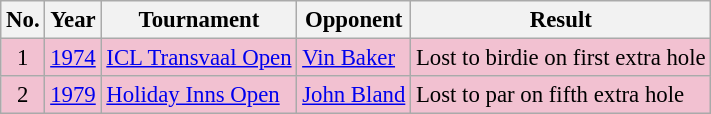<table class="wikitable" style="font-size:95%;">
<tr>
<th>No.</th>
<th>Year</th>
<th>Tournament</th>
<th>Opponent</th>
<th>Result</th>
</tr>
<tr style="background:#F2C1D1;">
<td align=center>1</td>
<td><a href='#'>1974</a></td>
<td><a href='#'>ICL Transvaal Open</a></td>
<td> <a href='#'>Vin Baker</a></td>
<td>Lost to birdie on first extra hole</td>
</tr>
<tr style="background:#F2C1D1;">
<td align=center>2</td>
<td><a href='#'>1979</a></td>
<td><a href='#'>Holiday Inns Open</a></td>
<td> <a href='#'>John Bland</a></td>
<td>Lost to par on fifth extra hole</td>
</tr>
</table>
